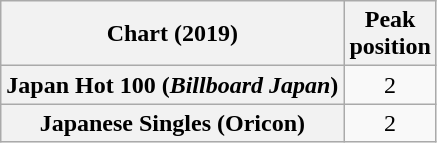<table class="wikitable sortable plainrowheaders" style="text-align:center">
<tr>
<th scope="col">Chart (2019)</th>
<th scope="col">Peak<br>position</th>
</tr>
<tr>
<th scope="row">Japan Hot 100 (<em>Billboard Japan</em>)</th>
<td>2</td>
</tr>
<tr>
<th scope="row">Japanese Singles (Oricon)</th>
<td>2</td>
</tr>
</table>
